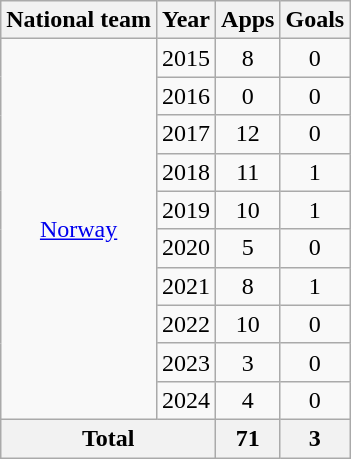<table class="wikitable" style="text-align:center">
<tr>
<th>National team</th>
<th>Year</th>
<th>Apps</th>
<th>Goals</th>
</tr>
<tr>
<td rowspan="10"><a href='#'>Norway</a></td>
<td>2015</td>
<td>8</td>
<td>0</td>
</tr>
<tr>
<td>2016</td>
<td>0</td>
<td>0</td>
</tr>
<tr>
<td>2017</td>
<td>12</td>
<td>0</td>
</tr>
<tr>
<td>2018</td>
<td>11</td>
<td>1</td>
</tr>
<tr>
<td>2019</td>
<td>10</td>
<td>1</td>
</tr>
<tr>
<td>2020</td>
<td>5</td>
<td>0</td>
</tr>
<tr>
<td>2021</td>
<td>8</td>
<td>1</td>
</tr>
<tr>
<td>2022</td>
<td>10</td>
<td>0</td>
</tr>
<tr>
<td>2023</td>
<td>3</td>
<td>0</td>
</tr>
<tr>
<td>2024</td>
<td>4</td>
<td>0</td>
</tr>
<tr>
<th colspan="2">Total</th>
<th>71</th>
<th>3</th>
</tr>
</table>
